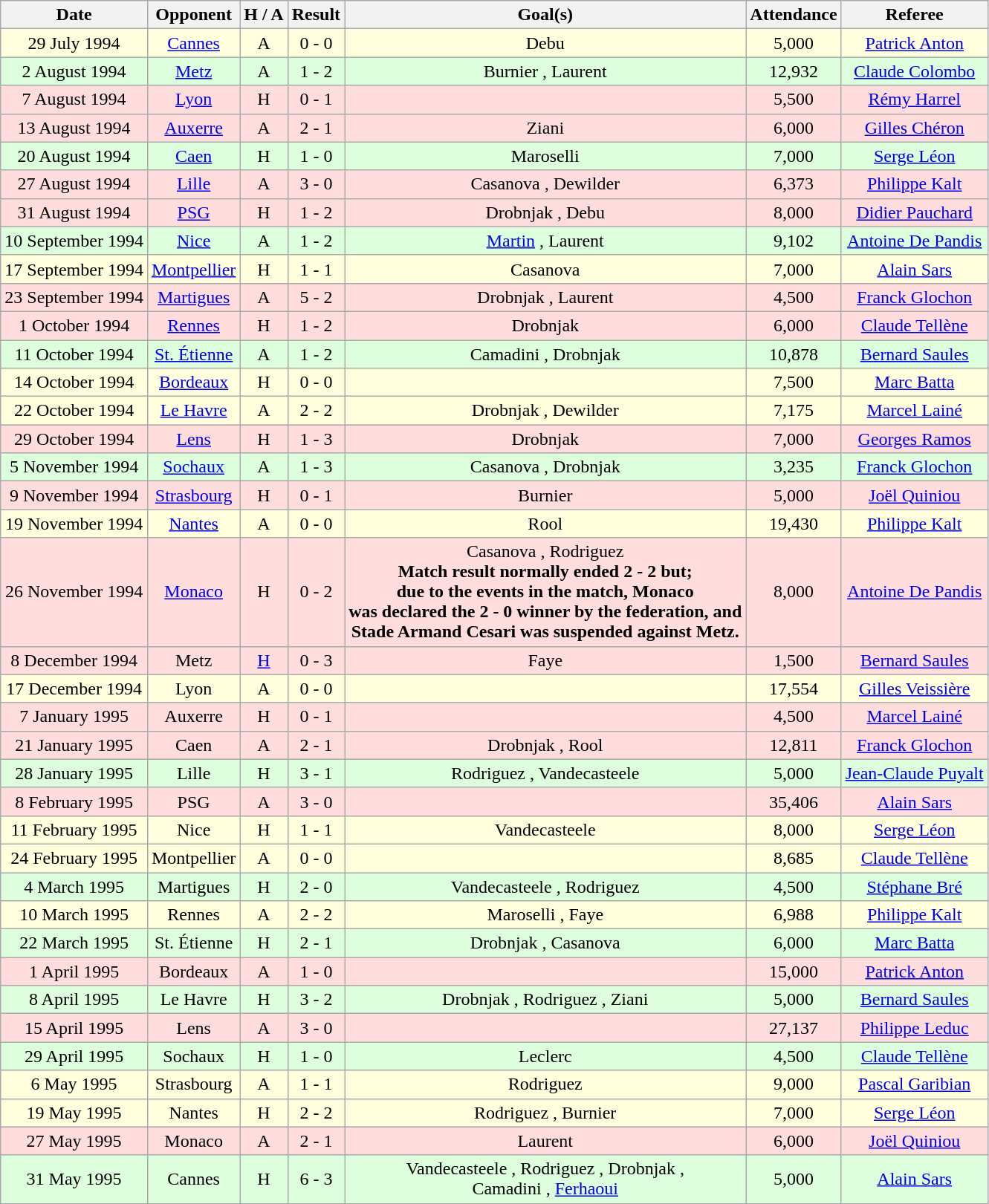<table class="wikitable sortable" style="text-align:center">
<tr>
<th class="sortable">Date</th>
<th>Opponent</th>
<th>H / A</th>
<th>Result</th>
<th>Goal(s)</th>
<th>Attendance</th>
<th>Referee</th>
</tr>
<tr style="background:#ffd;">
<td>29 July 1994</td>
<td><a href='#'>Cannes</a></td>
<td>A</td>
<td>0 - 0</td>
<td>Debu </td>
<td>5,000</td>
<td><a href='#'>Patrick Anton</a></td>
</tr>
<tr style="background:#dfd;">
<td>2 August 1994</td>
<td><a href='#'>Metz</a></td>
<td>A</td>
<td>1 - 2</td>
<td>Burnier , Laurent </td>
<td>12,932</td>
<td><a href='#'>Claude Colombo</a></td>
</tr>
<tr style="background:#fdd;">
<td>7 August 1994</td>
<td><a href='#'>Lyon</a></td>
<td>H</td>
<td>0 - 1</td>
<td></td>
<td>5,500</td>
<td><a href='#'>Rémy Harrel</a></td>
</tr>
<tr style="background:#fdd;">
<td>13 August 1994</td>
<td><a href='#'>Auxerre</a></td>
<td>A</td>
<td>2 - 1</td>
<td>Ziani </td>
<td>6,000</td>
<td><a href='#'>Gilles Chéron</a></td>
</tr>
<tr style="background:#dfd;">
<td>20 August 1994</td>
<td><a href='#'>Caen</a></td>
<td>H</td>
<td>1 - 0</td>
<td>Maroselli </td>
<td>7,000</td>
<td><a href='#'>Serge Léon</a></td>
</tr>
<tr style="background:#fdd;">
<td>27 August 1994</td>
<td><a href='#'>Lille</a></td>
<td>A</td>
<td>3 - 0</td>
<td>Casanova , Dewilder </td>
<td>6,373</td>
<td><a href='#'>Philippe Kalt</a></td>
</tr>
<tr style="background:#fdd;">
<td>31 August 1994</td>
<td><a href='#'>PSG</a></td>
<td>H</td>
<td>1 - 2</td>
<td>Drobnjak , Debu </td>
<td>8,000</td>
<td><a href='#'>Didier Pauchard</a></td>
</tr>
<tr style="background:#dfd;">
<td>10 September 1994</td>
<td><a href='#'>Nice</a></td>
<td>A</td>
<td>1 - 2</td>
<td><a href='#'>Martin</a> , Laurent </td>
<td>9,102</td>
<td><a href='#'>Antoine De Pandis</a></td>
</tr>
<tr style="background:#ffd;">
<td>17 September 1994</td>
<td><a href='#'>Montpellier</a></td>
<td>H</td>
<td>1 - 1</td>
<td>Casanova </td>
<td>7,000</td>
<td><a href='#'>Alain Sars</a></td>
</tr>
<tr style="background:#fdd;">
<td>23 September 1994</td>
<td><a href='#'>Martigues</a></td>
<td>A</td>
<td>5 - 2</td>
<td>Drobnjak , Laurent </td>
<td>4,500</td>
<td><a href='#'>Franck Glochon</a></td>
</tr>
<tr style="background:#fdd;">
<td>1 October 1994</td>
<td><a href='#'>Rennes</a></td>
<td>H</td>
<td>1 - 2</td>
<td>Drobnjak </td>
<td>6,000</td>
<td><a href='#'>Claude Tellène</a></td>
</tr>
<tr style="background:#dfd;">
<td>11 October 1994</td>
<td><a href='#'>St. Étienne</a></td>
<td>A</td>
<td>1 - 2</td>
<td>Camadini , Drobnjak </td>
<td>10,878</td>
<td><a href='#'>Bernard Saules</a></td>
</tr>
<tr style="background:#ffd;">
<td>14 October 1994</td>
<td><a href='#'>Bordeaux</a></td>
<td>H</td>
<td>0 - 0</td>
<td></td>
<td>7,500</td>
<td><a href='#'>Marc Batta</a></td>
</tr>
<tr style="background:#ffd;">
<td>22 October 1994</td>
<td><a href='#'>Le Havre</a></td>
<td>A</td>
<td>2 - 2</td>
<td>Drobnjak , Dewilder </td>
<td>7,175</td>
<td><a href='#'>Marcel Lainé</a></td>
</tr>
<tr style="background:#fdd;">
<td>29 October 1994</td>
<td><a href='#'>Lens</a></td>
<td>H</td>
<td>1 - 3</td>
<td>Drobnjak </td>
<td>7,000</td>
<td><a href='#'>Georges Ramos</a></td>
</tr>
<tr style="background:#dfd;">
<td>5 November 1994</td>
<td><a href='#'>Sochaux</a></td>
<td>A</td>
<td>1 - 3</td>
<td>Casanova , Drobnjak </td>
<td>3,235</td>
<td><a href='#'>Franck Glochon</a></td>
</tr>
<tr style="background:#fdd;">
<td>9 November 1994</td>
<td><a href='#'>Strasbourg</a></td>
<td>H</td>
<td>0 - 1</td>
<td>Burnier </td>
<td>5,000</td>
<td><a href='#'>Joël Quiniou</a></td>
</tr>
<tr style="background:#ffd;">
<td>19 November 1994</td>
<td><a href='#'>Nantes</a></td>
<td>A</td>
<td>0 - 0</td>
<td>Rool </td>
<td>19,430</td>
<td><a href='#'>Philippe Kalt</a></td>
</tr>
<tr style="background:#fdd;">
<td>26 November 1994</td>
<td><a href='#'>Monaco</a></td>
<td>H</td>
<td>0 - 2</td>
<td>Casanova , Rodriguez <br><strong>Match result normally ended 2 - 2 but;<br>due to the events in the match, Monaco<br>was declared the 2 - 0 winner by the federation, and<br>Stade Armand Cesari was suspended against Metz.</strong></td>
<td>8,000</td>
<td><a href='#'>Antoine De Pandis</a></td>
</tr>
<tr style="background:#fdd;">
<td>8 December 1994</td>
<td>Metz</td>
<td><a href='#'>H</a></td>
<td>0 - 3</td>
<td>Faye </td>
<td>1,500</td>
<td><a href='#'>Bernard Saules</a></td>
</tr>
<tr style="background:#ffd;">
<td>17 December 1994</td>
<td>Lyon</td>
<td>A</td>
<td>0 - 0</td>
<td></td>
<td>17,554</td>
<td><a href='#'>Gilles Veissière</a></td>
</tr>
<tr style="background:#fdd;">
<td>7 January 1995</td>
<td>Auxerre</td>
<td>H</td>
<td>0 - 1</td>
<td></td>
<td>4,500</td>
<td><a href='#'>Marcel Lainé</a></td>
</tr>
<tr style="background:#fdd;">
<td>21 January 1995</td>
<td>Caen</td>
<td>A</td>
<td>2 - 1</td>
<td>Drobnjak , Rool </td>
<td>12,811</td>
<td><a href='#'>Franck Glochon</a></td>
</tr>
<tr style="background:#dfd;">
<td>28 January 1995</td>
<td>Lille</td>
<td>H</td>
<td>3 - 1</td>
<td>Rodriguez , Vandecasteele </td>
<td>5,000</td>
<td><a href='#'>Jean-Claude Puyalt</a></td>
</tr>
<tr style="background:#fdd;">
<td>8 February 1995</td>
<td>PSG</td>
<td>A</td>
<td>3 - 0</td>
<td></td>
<td>35,406</td>
<td><a href='#'>Alain Sars</a></td>
</tr>
<tr style="background:#ffd;">
<td>11 February 1995</td>
<td>Nice</td>
<td>H</td>
<td>1 - 1</td>
<td>Vandecasteele </td>
<td>8,000</td>
<td><a href='#'>Serge Léon</a></td>
</tr>
<tr style="background:#ffd;">
<td>24 February 1995</td>
<td>Montpellier</td>
<td>A</td>
<td>0 - 0</td>
<td></td>
<td>8,685</td>
<td><a href='#'>Claude Tellène</a></td>
</tr>
<tr style="background:#dfd;">
<td>4 March 1995</td>
<td>Martigues</td>
<td>H</td>
<td>2 - 0</td>
<td>Vandecasteele , Rodriguez </td>
<td>4,500</td>
<td><a href='#'>Stéphane Bré</a></td>
</tr>
<tr style="background:#ffd;">
<td>10 March 1995</td>
<td>Rennes</td>
<td>A</td>
<td>2 - 2</td>
<td>Maroselli , Faye </td>
<td>6,988</td>
<td><a href='#'>Philippe Kalt</a></td>
</tr>
<tr style="background:#dfd;">
<td>22 March 1995</td>
<td>St. Étienne</td>
<td>H</td>
<td>2 - 1</td>
<td>Drobnjak , Casanova </td>
<td>6,000</td>
<td><a href='#'>Marc Batta</a></td>
</tr>
<tr style="background:#fdd;">
<td>1 April 1995</td>
<td>Bordeaux</td>
<td>A</td>
<td>1 - 0</td>
<td></td>
<td>15,000</td>
<td><a href='#'>Patrick Anton</a></td>
</tr>
<tr style="background:#dfd;">
<td>8 April 1995</td>
<td>Le Havre</td>
<td>H</td>
<td>3 - 2</td>
<td>Drobnjak , Rodriguez , Ziani </td>
<td>5,000</td>
<td><a href='#'>Bernard Saules</a></td>
</tr>
<tr style="background:#fdd;">
<td>15 April 1995</td>
<td>Lens</td>
<td>A</td>
<td>3 - 0</td>
<td></td>
<td>27,137</td>
<td><a href='#'>Philippe Leduc</a></td>
</tr>
<tr style="background:#dfd;">
<td>29 April 1995</td>
<td>Sochaux</td>
<td>H</td>
<td>1 - 0</td>
<td>Leclerc </td>
<td>4,500</td>
<td><a href='#'>Claude Tellène</a></td>
</tr>
<tr style="background:#ffd;">
<td>6 May 1995</td>
<td>Strasbourg</td>
<td>A</td>
<td>1 - 1</td>
<td>Rodriguez </td>
<td>9,000</td>
<td><a href='#'>Pascal Garibian</a></td>
</tr>
<tr style="background:#ffd;">
<td>19 May 1995</td>
<td>Nantes</td>
<td>H</td>
<td>2 - 2</td>
<td>Rodriguez , Burnier </td>
<td>7,000</td>
<td><a href='#'>Serge Léon</a></td>
</tr>
<tr style="background:#fdd;">
<td>27 May 1995</td>
<td>Monaco</td>
<td>A</td>
<td>2 - 1</td>
<td>Laurent </td>
<td>6,000</td>
<td><a href='#'>Joël Quiniou</a></td>
</tr>
<tr style="background:#dfd;">
<td>31 May 1995</td>
<td>Cannes</td>
<td>H</td>
<td>6 - 3</td>
<td>Vandecasteele , Rodriguez , Drobnjak ,<br>Camadini , <a href='#'>Ferhaoui</a> </td>
<td>5,000</td>
<td><a href='#'>Alain Sars</a></td>
</tr>
</table>
